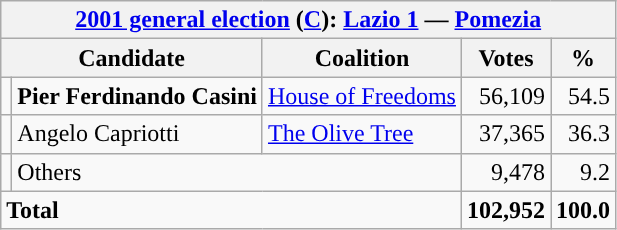<table class=wikitable style=text-align:right>
<tr>
<th colspan=5><a href='#'>2001 general election</a> (<a href='#'>C</a>): <a href='#'>Lazio 1</a> — <a href='#'>Pomezia</a></th>
</tr>
<tr>
<th colspan=2>Candidate</th>
<th>Coalition</th>
<th>Votes</th>
<th>%</th>
</tr>
<tr>
<td></td>
<td align=left><strong>Pier Ferdinando Casini</strong></td>
<td align=left><a href='#'>House of Freedoms</a></td>
<td>56,109</td>
<td>54.5</td>
</tr>
<tr>
<td></td>
<td align=left>Angelo Capriotti</td>
<td align=left><a href='#'>The Olive Tree</a></td>
<td>37,365</td>
<td>36.3</td>
</tr>
<tr>
<td></td>
<td align=left colspan=2>Others</td>
<td>9,478</td>
<td>9.2</td>
</tr>
<tr>
<td align=left colspan=3><strong>Total</strong></td>
<td><strong>102,952</strong></td>
<td><strong>100.0</strong></td>
</tr>
</table>
